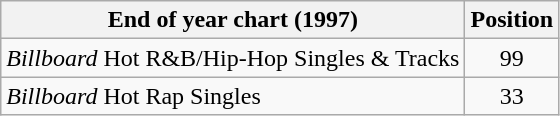<table class="wikitable sortable">
<tr>
<th align="left">End of year chart (1997)</th>
<th align="center">Position</th>
</tr>
<tr>
<td><em>Billboard</em> Hot R&B/Hip-Hop Singles & Tracks</td>
<td align="center">99</td>
</tr>
<tr>
<td><em>Billboard</em> Hot Rap Singles</td>
<td align="center">33</td>
</tr>
</table>
